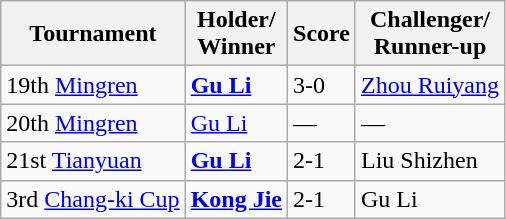<table class="wikitable">
<tr>
<th>Tournament</th>
<th>Holder/<br>Winner</th>
<th>Score</th>
<th>Challenger/<br>Runner-up</th>
</tr>
<tr>
<td>19th <a href='#'>Mingren</a></td>
<td><strong><a href='#'>Gu Li</a></strong></td>
<td>3-0</td>
<td><a href='#'>Zhou Ruiyang</a></td>
</tr>
<tr>
<td>20th <a href='#'>Mingren</a></td>
<td><a href='#'>Gu Li</a></td>
<td>—</td>
<td>—</td>
</tr>
<tr>
<td>21st <a href='#'>Tianyuan</a></td>
<td><strong><a href='#'>Gu Li</a></strong></td>
<td>2-1</td>
<td>Liu Shizhen</td>
</tr>
<tr>
<td>3rd <a href='#'>Chang-ki Cup</a></td>
<td><strong><a href='#'>Kong Jie</a></strong></td>
<td>2-1</td>
<td>Gu Li</td>
</tr>
</table>
